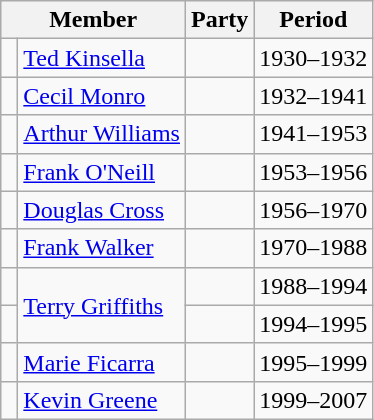<table class="wikitable">
<tr>
<th colspan="2">Member</th>
<th>Party</th>
<th>Period</th>
</tr>
<tr>
<td> </td>
<td><a href='#'>Ted Kinsella</a></td>
<td></td>
<td>1930–1932</td>
</tr>
<tr>
<td> </td>
<td><a href='#'>Cecil Monro</a></td>
<td></td>
<td>1932–1941</td>
</tr>
<tr>
<td> </td>
<td><a href='#'>Arthur Williams</a></td>
<td></td>
<td>1941–1953</td>
</tr>
<tr>
<td> </td>
<td><a href='#'>Frank O'Neill</a></td>
<td></td>
<td>1953–1956</td>
</tr>
<tr>
<td> </td>
<td><a href='#'>Douglas Cross</a></td>
<td></td>
<td>1956–1970</td>
</tr>
<tr>
<td> </td>
<td><a href='#'>Frank Walker</a></td>
<td></td>
<td>1970–1988</td>
</tr>
<tr>
<td> </td>
<td rowspan="2"><a href='#'>Terry Griffiths</a></td>
<td></td>
<td>1988–1994</td>
</tr>
<tr>
<td> </td>
<td></td>
<td>1994–1995</td>
</tr>
<tr>
<td> </td>
<td><a href='#'>Marie Ficarra</a></td>
<td></td>
<td>1995–1999</td>
</tr>
<tr>
<td> </td>
<td><a href='#'>Kevin Greene</a></td>
<td></td>
<td>1999–2007</td>
</tr>
</table>
